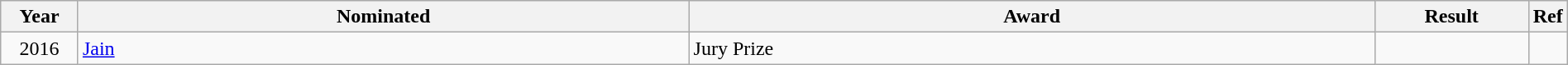<table class="wikitable" style="width:100%;">
<tr>
<th width=5%>Year</th>
<th style="width:40%;">Nominated</th>
<th style="width:45%;">Award</th>
<th style="width:10%;">Result</th>
<th style="width:5%;">Ref</th>
</tr>
<tr>
<td align="center">2016</td>
<td><a href='#'>Jain</a></td>
<td>Jury Prize</td>
<td></td>
<td></td>
</tr>
</table>
